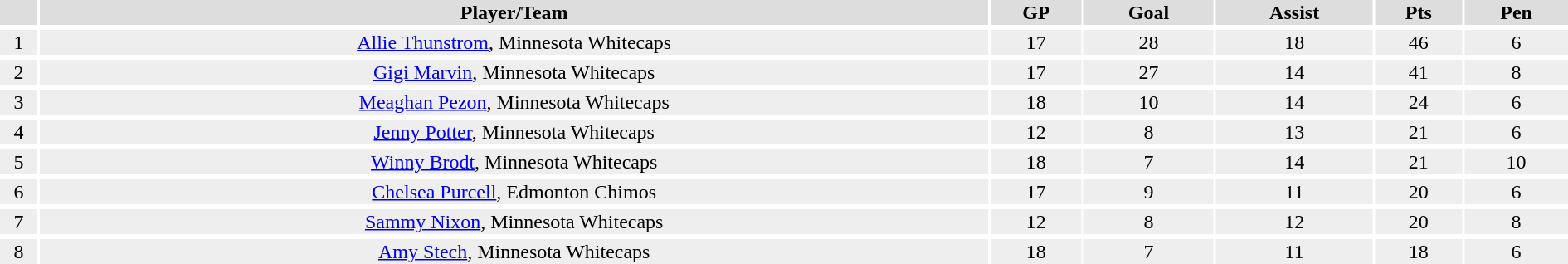<table width=100%>
<tr>
<th colspan=2></th>
</tr>
<tr bgcolor="#dddddd">
<th !width=10%></th>
<th !width=5%>Player/Team</th>
<th !width=5%>GP</th>
<th !width=5%>Goal</th>
<th !width=5%>Assist</th>
<th !width=5%>Pts</th>
<th !width=5%>Pen</th>
</tr>
<tr>
</tr>
<tr bgcolor="#eeeeee">
<td align=center>1</td>
<td align=center><a href='#'>Allie Thunstrom</a>, Minnesota Whitecaps</td>
<td align=center>17</td>
<td align=center>28</td>
<td align=center>18</td>
<td align=center>46</td>
<td align=center>6</td>
</tr>
<tr>
</tr>
<tr bgcolor="#eeeeee">
<td align=center>2</td>
<td align=center><a href='#'>Gigi Marvin</a>, Minnesota Whitecaps</td>
<td align=center>17</td>
<td align=center>27</td>
<td align=center>14</td>
<td align=center>41</td>
<td align=center>8</td>
</tr>
<tr>
</tr>
<tr bgcolor="#eeeeee">
<td align=center>3</td>
<td align=center><a href='#'>Meaghan Pezon</a>, Minnesota Whitecaps</td>
<td align=center>18</td>
<td align=center>10</td>
<td align=center>14</td>
<td align=center>24</td>
<td align=center>6</td>
</tr>
<tr>
</tr>
<tr bgcolor="#eeeeee">
<td align=center>4</td>
<td align=center><a href='#'>Jenny Potter</a>, Minnesota Whitecaps</td>
<td align=center>12</td>
<td align=center>8</td>
<td align=center>13</td>
<td align=center>21</td>
<td align=center>6</td>
</tr>
<tr>
</tr>
<tr bgcolor="#eeeeee">
<td align=center>5</td>
<td align=center><a href='#'>Winny Brodt</a>, Minnesota Whitecaps</td>
<td align=center>18</td>
<td align=center>7</td>
<td align=center>14</td>
<td align=center>21</td>
<td align=center>10</td>
</tr>
<tr>
</tr>
<tr bgcolor="#eeeeee">
<td align=center>6</td>
<td align=center><a href='#'>Chelsea Purcell</a>, Edmonton Chimos</td>
<td align=center>17</td>
<td align=center>9</td>
<td align=center>11</td>
<td align=center>20</td>
<td align=center>6</td>
</tr>
<tr>
</tr>
<tr bgcolor="#eeeeee">
<td align=center>7</td>
<td align=center><a href='#'>Sammy Nixon</a>, Minnesota Whitecaps</td>
<td align=center>12</td>
<td align=center>8</td>
<td align=center>12</td>
<td align=center>20</td>
<td align=center>8</td>
</tr>
<tr>
</tr>
<tr bgcolor="#eeeeee">
<td align=center>8</td>
<td align=center><a href='#'>Amy Stech</a>,  Minnesota Whitecaps</td>
<td align=center>18</td>
<td align=center>7</td>
<td align=center>11</td>
<td align=center>18</td>
<td align=center>6</td>
</tr>
<tr>
</tr>
</table>
